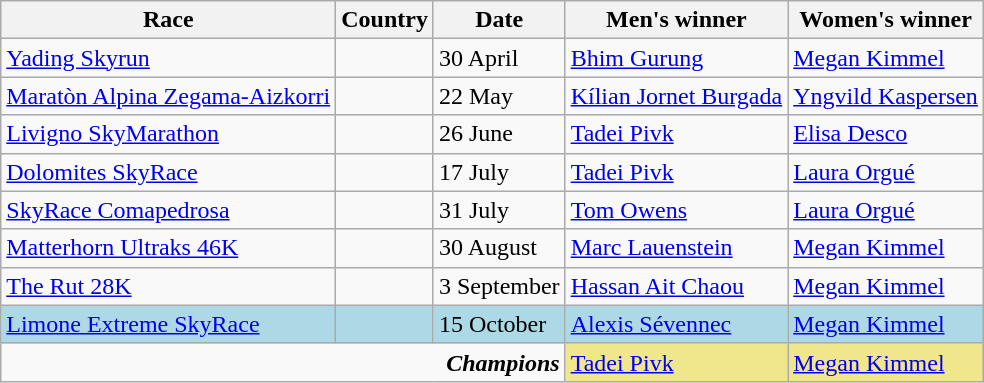<table class="wikitable" width= style="font-size:90%; text-align:center;">
<tr>
<th>Race</th>
<th>Country</th>
<th>Date</th>
<th>Men's winner</th>
<th>Women's winner</th>
</tr>
<tr>
<td><a href='#'>Yading Skyrun</a></td>
<td></td>
<td>30 April</td>
<td> <a href='#'>Bhim Gurung</a></td>
<td> <a href='#'>Megan Kimmel</a></td>
</tr>
<tr>
<td><a href='#'>Maratòn Alpina Zegama-Aizkorri</a></td>
<td></td>
<td>22 May</td>
<td> <a href='#'>Kílian Jornet Burgada</a></td>
<td> <a href='#'>Yngvild Kaspersen</a></td>
</tr>
<tr>
<td><a href='#'>Livigno SkyMarathon</a></td>
<td></td>
<td>26 June</td>
<td> <a href='#'>Tadei Pivk</a></td>
<td> <a href='#'>Elisa Desco</a></td>
</tr>
<tr>
<td><a href='#'>Dolomites SkyRace</a></td>
<td></td>
<td>17 July</td>
<td> <a href='#'>Tadei Pivk</a></td>
<td>  <a href='#'>Laura Orgué</a></td>
</tr>
<tr>
<td><a href='#'>SkyRace Comapedrosa</a></td>
<td></td>
<td>31 July</td>
<td> <a href='#'>Tom Owens</a></td>
<td> <a href='#'>Laura Orgué</a></td>
</tr>
<tr>
<td><a href='#'>Matterhorn Ultraks 46K</a></td>
<td></td>
<td>30 August</td>
<td> <a href='#'>Marc Lauenstein</a></td>
<td> <a href='#'>Megan Kimmel</a></td>
</tr>
<tr>
<td><a href='#'>The Rut 28K</a></td>
<td></td>
<td>3 September</td>
<td> <a href='#'>Hassan Ait Chaou</a></td>
<td> <a href='#'>Megan Kimmel</a></td>
</tr>
<tr bgcolor=lightblue>
<td><a href='#'>Limone Extreme SkyRace</a></td>
<td></td>
<td>15 October</td>
<td> <a href='#'>Alexis Sévennec</a></td>
<td> <a href='#'>Megan Kimmel</a></td>
</tr>
<tr>
<td colspan=3 align=right><strong><em>Champions</em></strong></td>
<td bgcolor=Khaki> <a href='#'>Tadei Pivk</a></td>
<td bgcolor=Khaki> <a href='#'>Megan Kimmel</a></td>
</tr>
</table>
